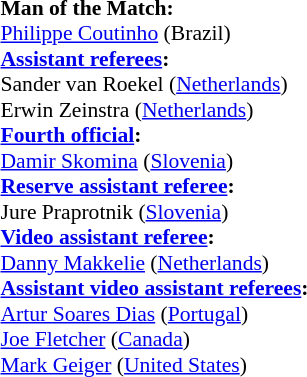<table style="width:100%; font-size:90%;">
<tr>
<td><br><strong>Man of the Match:</strong>
<br><a href='#'>Philippe Coutinho</a> (Brazil)<br><strong><a href='#'>Assistant referees</a>:</strong>
<br>Sander van Roekel (<a href='#'>Netherlands</a>)
<br>Erwin Zeinstra (<a href='#'>Netherlands</a>)
<br><strong><a href='#'>Fourth official</a>:</strong>
<br><a href='#'>Damir Skomina</a> (<a href='#'>Slovenia</a>)
<br><strong><a href='#'>Reserve assistant referee</a>:</strong>
<br>Jure Praprotnik (<a href='#'>Slovenia</a>)
<br><strong><a href='#'>Video assistant referee</a>:</strong>
<br><a href='#'>Danny Makkelie</a> (<a href='#'>Netherlands</a>)
<br><strong><a href='#'>Assistant video assistant referees</a>:</strong>
<br><a href='#'>Artur Soares Dias</a> (<a href='#'>Portugal</a>)
<br><a href='#'>Joe Fletcher</a> (<a href='#'>Canada</a>)
<br><a href='#'>Mark Geiger</a> (<a href='#'>United States</a>)</td>
</tr>
</table>
